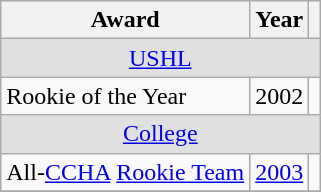<table class="wikitable">
<tr>
<th>Award</th>
<th>Year</th>
<th></th>
</tr>
<tr ALIGN="center" bgcolor="#e0e0e0">
<td colspan="3"><a href='#'>USHL</a></td>
</tr>
<tr>
<td>Rookie of the Year</td>
<td>2002</td>
<td></td>
</tr>
<tr ALIGN="center" bgcolor="#e0e0e0">
<td colspan="3"><a href='#'>College</a></td>
</tr>
<tr>
<td>All-<a href='#'>CCHA</a> <a href='#'>Rookie Team</a></td>
<td><a href='#'>2003</a></td>
<td></td>
</tr>
<tr>
</tr>
</table>
